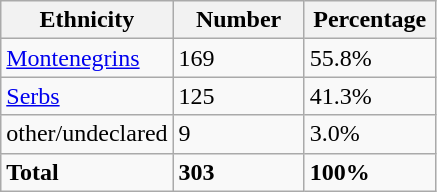<table class="wikitable">
<tr>
<th width="100px">Ethnicity</th>
<th width="80px">Number</th>
<th width="80px">Percentage</th>
</tr>
<tr>
<td><a href='#'>Montenegrins</a></td>
<td>169</td>
<td>55.8%</td>
</tr>
<tr>
<td><a href='#'>Serbs</a></td>
<td>125</td>
<td>41.3%</td>
</tr>
<tr>
<td>other/undeclared</td>
<td>9</td>
<td>3.0%</td>
</tr>
<tr>
<td><strong>Total</strong></td>
<td><strong>303</strong></td>
<td><strong>100%</strong></td>
</tr>
</table>
